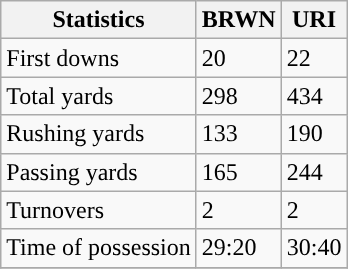<table class="wikitable" style="float: left;">
<tr>
<th>Statistics</th>
<th>BRWN</th>
<th>URI</th>
</tr>
<tr>
<td>First downs</td>
<td>20</td>
<td>22</td>
</tr>
<tr>
<td>Total yards</td>
<td>298</td>
<td>434</td>
</tr>
<tr>
<td>Rushing yards</td>
<td>133</td>
<td>190</td>
</tr>
<tr>
<td>Passing yards</td>
<td>165</td>
<td>244</td>
</tr>
<tr>
<td>Turnovers</td>
<td>2</td>
<td>2</td>
</tr>
<tr>
<td>Time of possession</td>
<td>29:20</td>
<td>30:40</td>
</tr>
<tr>
</tr>
</table>
